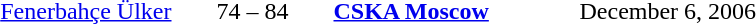<table style="text-align:center">
<tr>
<th width=160></th>
<th width=100></th>
<th width=160></th>
<th width=200></th>
</tr>
<tr>
<td align=right><a href='#'>Fenerbahçe Ülker</a> </td>
<td>74 – 84</td>
<td align=left> <strong><a href='#'>CSKA Moscow</a></strong></td>
<td align=left>December 6, 2006</td>
</tr>
</table>
